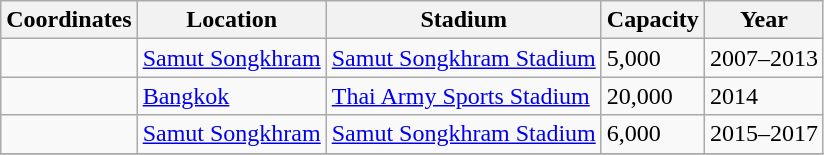<table class="wikitable sortable">
<tr>
<th>Coordinates</th>
<th>Location</th>
<th>Stadium</th>
<th>Capacity</th>
<th>Year</th>
</tr>
<tr>
<td></td>
<td><a href='#'>Samut Songkhram</a></td>
<td><a href='#'>Samut Songkhram Stadium</a></td>
<td>5,000</td>
<td>2007–2013</td>
</tr>
<tr>
<td></td>
<td><a href='#'>Bangkok</a></td>
<td><a href='#'>Thai Army Sports Stadium</a></td>
<td>20,000</td>
<td>2014</td>
</tr>
<tr>
<td></td>
<td><a href='#'>Samut Songkhram</a></td>
<td><a href='#'>Samut Songkhram Stadium</a></td>
<td>6,000</td>
<td>2015–2017</td>
</tr>
<tr>
</tr>
</table>
